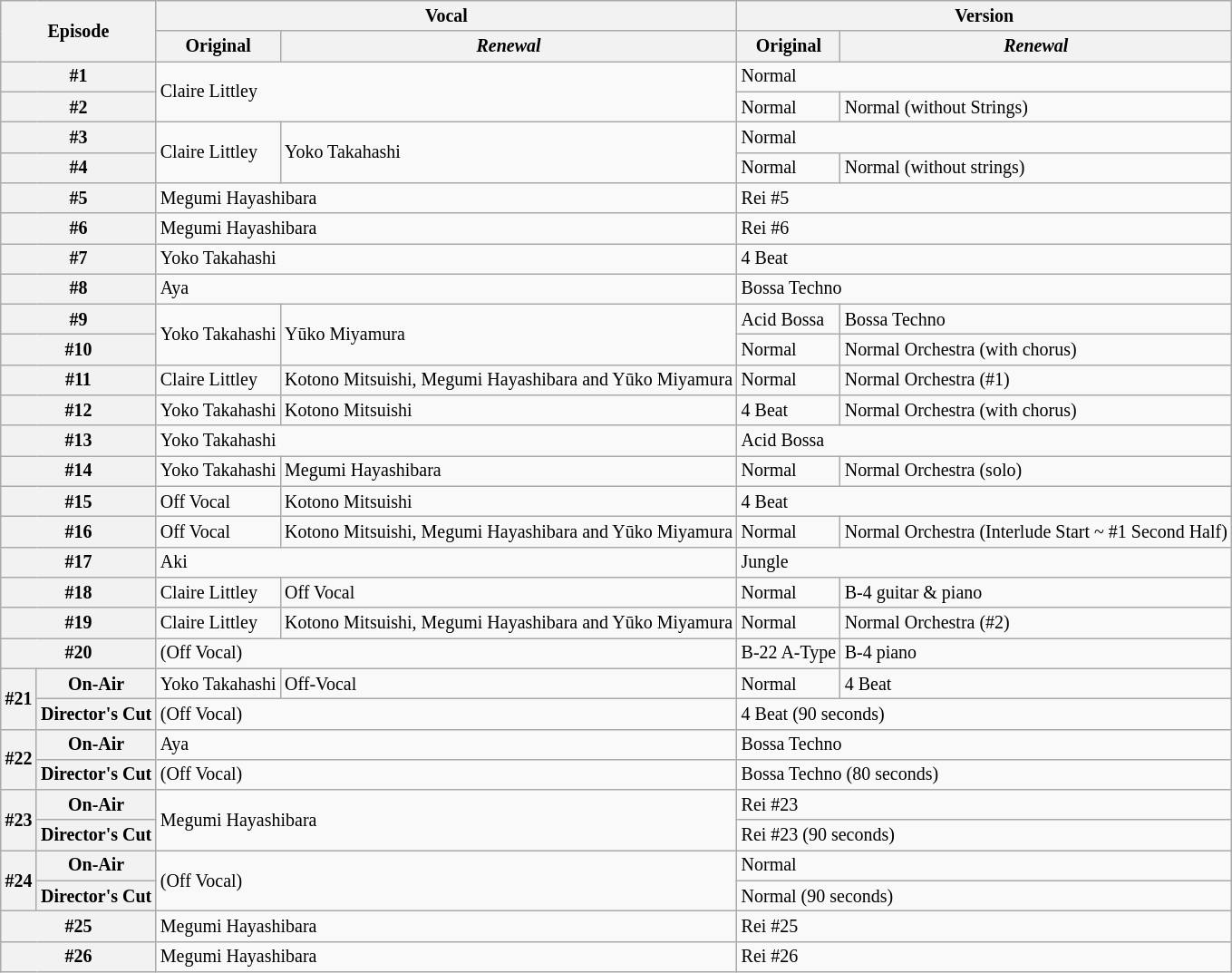<table class="wikitable" style="font-size:smaller; width=100%">
<tr>
<th colspan="2" rowspan="2">Episode</th>
<th colspan="2">Vocal</th>
<th colspan="2">Version</th>
</tr>
<tr>
<th>Original</th>
<th><em>Renewal</em></th>
<th>Original</th>
<th><em>Renewal</em></th>
</tr>
<tr>
<th colspan="2">#1</th>
<td colspan="2" rowspan="2">Claire Littley</td>
<td colspan="2">Normal</td>
</tr>
<tr>
<th colspan="2">#2</th>
<td>Normal</td>
<td>Normal (without Strings)</td>
</tr>
<tr>
<th colspan="2">#3</th>
<td rowspan="2">Claire Littley</td>
<td rowspan="2">Yoko Takahashi</td>
<td colspan="2">Normal</td>
</tr>
<tr>
<th colspan="2">#4</th>
<td>Normal</td>
<td>Normal (without strings)</td>
</tr>
<tr>
<th colspan="2">#5</th>
<td colspan="2">Megumi Hayashibara</td>
<td colspan="2">Rei #5</td>
</tr>
<tr>
<th colspan="2">#6</th>
<td colspan="2">Megumi Hayashibara</td>
<td colspan="2">Rei #6</td>
</tr>
<tr>
<th colspan="2">#7</th>
<td colspan="2">Yoko Takahashi</td>
<td colspan="2">4 Beat</td>
</tr>
<tr>
<th colspan="2">#8</th>
<td colspan="2">Aya</td>
<td colspan="2">Bossa Techno</td>
</tr>
<tr>
<th colspan="2">#9</th>
<td rowspan="2">Yoko Takahashi</td>
<td rowspan="2">Yūko Miyamura</td>
<td>Acid Bossa</td>
<td>Bossa Techno</td>
</tr>
<tr>
<th colspan="2">#10</th>
<td>Normal</td>
<td>Normal Orchestra (with chorus)</td>
</tr>
<tr>
<th colspan="2">#11</th>
<td>Claire Littley</td>
<td>Kotono Mitsuishi, Megumi Hayashibara and Yūko Miyamura</td>
<td>Normal</td>
<td>Normal Orchestra (#1)</td>
</tr>
<tr>
<th colspan="2">#12</th>
<td>Yoko Takahashi</td>
<td>Kotono Mitsuishi</td>
<td>4 Beat</td>
<td>Normal Orchestra (with chorus)</td>
</tr>
<tr>
<th colspan="2">#13</th>
<td colspan="2">Yoko Takahashi</td>
<td colspan="2">Acid Bossa</td>
</tr>
<tr>
<th colspan="2">#14</th>
<td>Yoko Takahashi</td>
<td>Megumi Hayashibara</td>
<td>Normal</td>
<td>Normal Orchestra (solo)</td>
</tr>
<tr>
<th colspan="2">#15</th>
<td>Off Vocal</td>
<td>Kotono Mitsuishi</td>
<td colspan="2">4 Beat</td>
</tr>
<tr>
<th colspan="2">#16</th>
<td>Off Vocal</td>
<td>Kotono Mitsuishi, Megumi Hayashibara and Yūko Miyamura</td>
<td>Normal</td>
<td>Normal Orchestra (Interlude Start ~ #1 Second Half)</td>
</tr>
<tr>
<th colspan="2">#17</th>
<td colspan="2">Aki</td>
<td colspan="2">Jungle</td>
</tr>
<tr>
<th colspan="2">#18</th>
<td>Claire Littley</td>
<td>Off Vocal</td>
<td>Normal</td>
<td>B-4 guitar & piano</td>
</tr>
<tr>
<th colspan="2">#19</th>
<td>Claire Littley</td>
<td>Kotono Mitsuishi, Megumi Hayashibara and Yūko Miyamura</td>
<td>Normal</td>
<td>Normal Orchestra (#2)</td>
</tr>
<tr>
<th colspan="2">#20</th>
<td colspan="2">(Off Vocal)</td>
<td>B-22 A-Type</td>
<td>B-4 piano</td>
</tr>
<tr>
<th rowspan="2">#21</th>
<th>On-Air</th>
<td>Yoko Takahashi</td>
<td>Off-Vocal</td>
<td>Normal</td>
<td>4 Beat</td>
</tr>
<tr>
<th>Director's Cut</th>
<td colspan="2">(Off Vocal)</td>
<td colspan="2">4 Beat (90 seconds)</td>
</tr>
<tr>
<th rowspan="2">#22</th>
<th>On-Air</th>
<td colspan="2">Aya</td>
<td colspan="2">Bossa Techno</td>
</tr>
<tr>
<th>Director's Cut</th>
<td colspan="2">(Off Vocal)</td>
<td colspan="2">Bossa Techno (80 seconds)</td>
</tr>
<tr>
<th rowspan="2">#23</th>
<th>On-Air</th>
<td colspan="2" rowspan="2">Megumi Hayashibara</td>
<td colspan="2">Rei #23</td>
</tr>
<tr>
<th>Director's Cut</th>
<td colspan="2">Rei #23 (90 seconds)</td>
</tr>
<tr>
<th rowspan="2">#24</th>
<th>On-Air</th>
<td colspan="2" rowspan="2">(Off Vocal)</td>
<td colspan="2">Normal</td>
</tr>
<tr>
<th>Director's Cut</th>
<td colspan="2">Normal (90 seconds)</td>
</tr>
<tr>
<th colspan="2">#25</th>
<td colspan="2">Megumi Hayashibara</td>
<td colspan="2">Rei #25</td>
</tr>
<tr>
<th colspan="2">#26</th>
<td colspan="2">Megumi Hayashibara</td>
<td colspan="2">Rei #26</td>
</tr>
</table>
